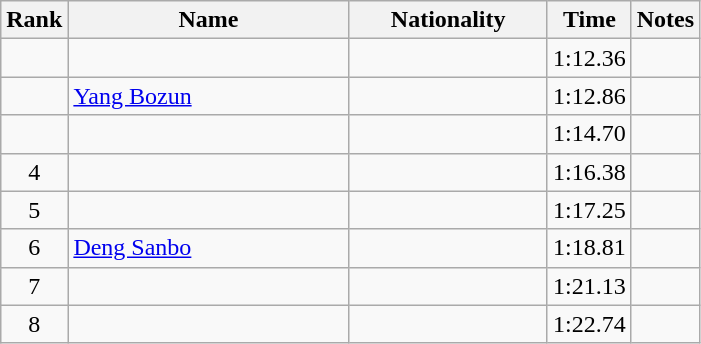<table class="wikitable sortable" style="text-align:center">
<tr>
<th>Rank</th>
<th style="width:180px">Name</th>
<th style="width:125px">Nationality</th>
<th>Time</th>
<th>Notes</th>
</tr>
<tr>
<td></td>
<td style="text-align:left;"></td>
<td style="text-align:left;"></td>
<td>1:12.36</td>
<td></td>
</tr>
<tr>
<td></td>
<td style="text-align:left;"><a href='#'>Yang Bozun</a></td>
<td style="text-align:left;"></td>
<td>1:12.86</td>
<td></td>
</tr>
<tr>
<td></td>
<td style="text-align:left;"></td>
<td style="text-align:left;"></td>
<td>1:14.70</td>
<td></td>
</tr>
<tr>
<td>4</td>
<td style="text-align:left;"></td>
<td style="text-align:left;"></td>
<td>1:16.38</td>
<td></td>
</tr>
<tr>
<td>5</td>
<td style="text-align:left;"></td>
<td style="text-align:left;"></td>
<td>1:17.25</td>
<td></td>
</tr>
<tr>
<td>6</td>
<td style="text-align:left;"><a href='#'>Deng Sanbo</a></td>
<td style="text-align:left;"></td>
<td>1:18.81</td>
<td></td>
</tr>
<tr>
<td>7</td>
<td style="text-align:left;"></td>
<td style="text-align:left;"></td>
<td>1:21.13</td>
<td></td>
</tr>
<tr>
<td>8</td>
<td style="text-align:left;"></td>
<td style="text-align:left;"></td>
<td>1:22.74</td>
<td></td>
</tr>
</table>
